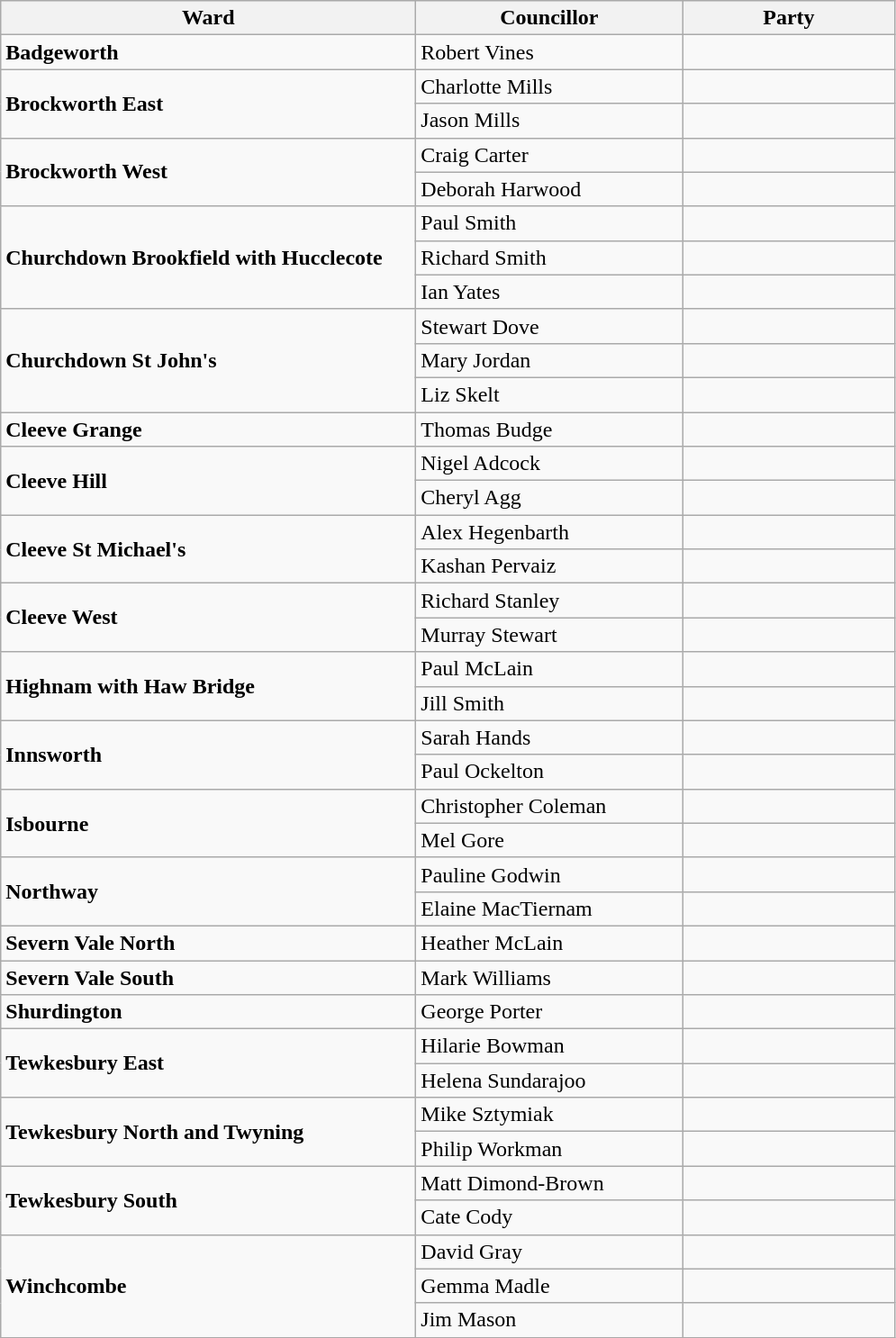<table class="wikitable">
<tr>
<th ! scope="col" style="width: 300px;">Ward</th>
<th ! scope="col" style="width: 190px;">Councillor</th>
<th ! scope="col" style="width: 150px;" colspan=2>Party</th>
</tr>
<tr>
<td><strong>Badgeworth</strong></td>
<td>Robert Vines</td>
<td></td>
</tr>
<tr>
<td rowspan=2><strong>Brockworth East</strong></td>
<td>Charlotte Mills</td>
<td></td>
</tr>
<tr>
<td>Jason Mills</td>
<td></td>
</tr>
<tr>
<td rowspan=2><strong>Brockworth West</strong></td>
<td>Craig Carter</td>
<td></td>
</tr>
<tr>
<td>Deborah Harwood</td>
<td></td>
</tr>
<tr>
<td rowspan=3><strong>Churchdown Brookfield with Hucclecote</strong></td>
<td>Paul Smith</td>
<td></td>
</tr>
<tr>
<td>Richard Smith</td>
<td></td>
</tr>
<tr>
<td>Ian Yates</td>
<td></td>
</tr>
<tr>
<td rowspan=3><strong>Churchdown St John's</strong></td>
<td>Stewart Dove</td>
<td></td>
</tr>
<tr>
<td>Mary Jordan</td>
<td></td>
</tr>
<tr>
<td>Liz Skelt</td>
<td></td>
</tr>
<tr>
<td><strong>Cleeve Grange</strong></td>
<td>Thomas Budge</td>
<td></td>
</tr>
<tr>
<td rowspan=2><strong>Cleeve Hill</strong></td>
<td>Nigel Adcock</td>
<td></td>
</tr>
<tr>
<td>Cheryl Agg</td>
<td></td>
</tr>
<tr>
<td rowspan=2><strong>Cleeve St Michael's</strong></td>
<td>Alex Hegenbarth</td>
<td></td>
</tr>
<tr>
<td>Kashan Pervaiz</td>
<td></td>
</tr>
<tr>
<td rowspan=2><strong>Cleeve West</strong></td>
<td>Richard Stanley</td>
<td></td>
</tr>
<tr>
<td>Murray Stewart</td>
<td></td>
</tr>
<tr>
<td rowspan=2><strong>Highnam with Haw Bridge</strong></td>
<td>Paul McLain</td>
<td></td>
</tr>
<tr>
<td>Jill Smith</td>
<td></td>
</tr>
<tr>
<td rowspan=2><strong>Innsworth</strong></td>
<td>Sarah Hands</td>
<td></td>
</tr>
<tr>
<td>Paul Ockelton</td>
<td></td>
</tr>
<tr>
<td rowspan=2><strong>Isbourne</strong></td>
<td>Christopher Coleman</td>
<td></td>
</tr>
<tr>
<td>Mel Gore</td>
<td></td>
</tr>
<tr>
<td rowspan=2><strong>Northway</strong></td>
<td>Pauline Godwin</td>
<td></td>
</tr>
<tr>
<td>Elaine MacTiernam</td>
<td></td>
</tr>
<tr>
<td><strong>Severn Vale North</strong></td>
<td>Heather McLain</td>
<td></td>
</tr>
<tr>
<td><strong>Severn Vale South</strong></td>
<td>Mark Williams</td>
<td></td>
</tr>
<tr>
<td><strong>Shurdington</strong></td>
<td>George Porter</td>
<td></td>
</tr>
<tr>
<td rowspan=2><strong>Tewkesbury East</strong></td>
<td>Hilarie Bowman</td>
<td></td>
</tr>
<tr>
<td>Helena Sundarajoo</td>
<td></td>
</tr>
<tr>
<td rowspan=2><strong>Tewkesbury North and Twyning</strong></td>
<td>Mike Sztymiak</td>
<td></td>
</tr>
<tr>
<td>Philip Workman</td>
<td></td>
</tr>
<tr>
<td rowspan=2><strong>Tewkesbury South</strong></td>
<td>Matt Dimond-Brown</td>
<td></td>
</tr>
<tr>
<td>Cate Cody</td>
<td></td>
</tr>
<tr>
<td rowspan=3><strong>Winchcombe</strong></td>
<td>David Gray</td>
<td></td>
</tr>
<tr>
<td>Gemma Madle</td>
<td></td>
</tr>
<tr>
<td>Jim Mason</td>
<td></td>
</tr>
</table>
